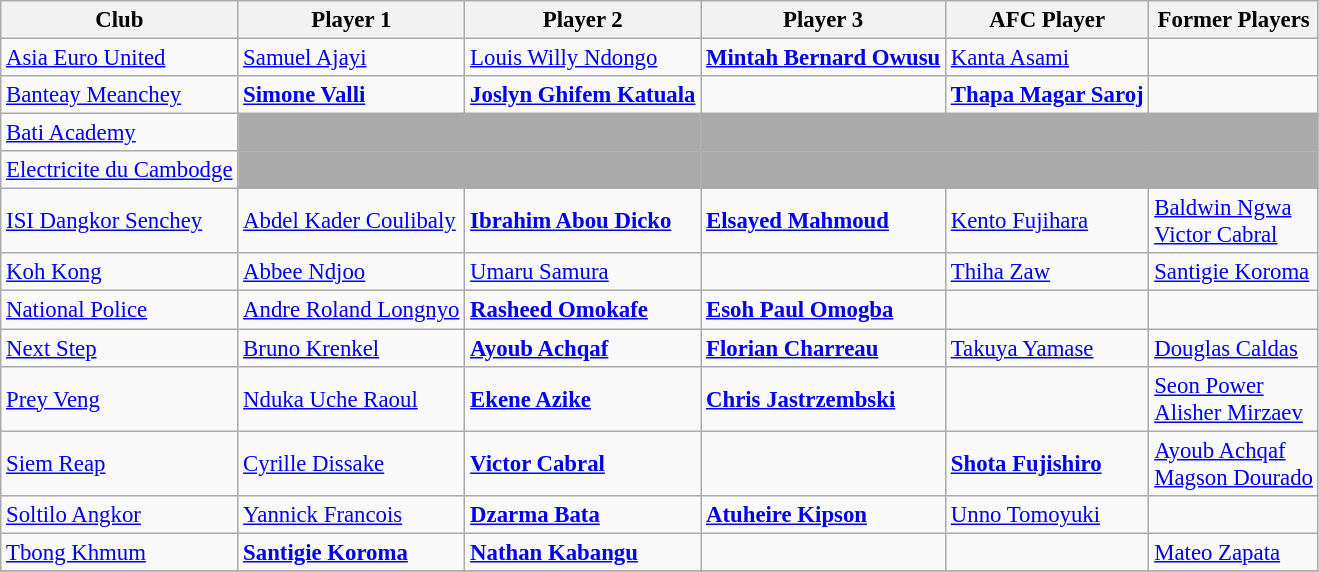<table class="wikitable" style="font-size:95%;">
<tr>
<th>Club</th>
<th>Player 1</th>
<th>Player 2</th>
<th>Player 3</th>
<th>AFC Player</th>
<th>Former Players</th>
</tr>
<tr>
<td><a href='#'>Asia Euro United</a></td>
<td> <a href='#'>Samuel Ajayi</a></td>
<td> <a href='#'>Louis Willy Ndongo</a></td>
<td> <strong><a href='#'>Mintah Bernard Owusu</a></strong></td>
<td> <a href='#'>Kanta Asami</a></td>
<td></td>
</tr>
<tr>
<td><a href='#'>Banteay Meanchey</a></td>
<td> <strong><a href='#'>Simone Valli</a></strong></td>
<td> <strong><a href='#'>Joslyn Ghifem Katuala</a></strong></td>
<td></td>
<td> <strong><a href='#'>Thapa Magar Saroj</a></strong></td>
<td></td>
</tr>
<tr>
<td><a href='#'>Bati Academy</a></td>
<td bgcolor=#aaa></td>
<td bgcolor=#aaa></td>
<td bgcolor=#aaa></td>
<td bgcolor=#aaa></td>
<td bgcolor=#aaa></td>
</tr>
<tr>
<td><a href='#'>Electricite du Cambodge</a></td>
<td bgcolor=#aaa></td>
<td bgcolor=#aaa></td>
<td bgcolor=#aaa></td>
<td bgcolor=#aaa></td>
<td bgcolor=#aaa></td>
</tr>
<tr>
<td><a href='#'>ISI Dangkor Senchey</a></td>
<td> <a href='#'>Abdel Kader Coulibaly</a></td>
<td> <strong><a href='#'>Ibrahim Abou Dicko</a></strong></td>
<td> <strong><a href='#'>Elsayed Mahmoud</a></strong></td>
<td> <a href='#'>Kento Fujihara</a></td>
<td> <a href='#'>Baldwin Ngwa</a><br> <a href='#'>Victor Cabral</a></td>
</tr>
<tr>
<td><a href='#'>Koh Kong</a></td>
<td> <a href='#'>Abbee Ndjoo</a></td>
<td> <a href='#'>Umaru Samura</a></td>
<td></td>
<td> <a href='#'>Thiha Zaw</a></td>
<td> <a href='#'>Santigie Koroma</a></td>
</tr>
<tr>
<td><a href='#'>National Police</a></td>
<td> <a href='#'>Andre Roland Longnyo</a></td>
<td> <strong><a href='#'>Rasheed Omokafe</a></strong></td>
<td> <strong><a href='#'>Esoh Paul Omogba</a></strong></td>
<td></td>
<td></td>
</tr>
<tr>
<td><a href='#'>Next Step</a></td>
<td> <a href='#'>Bruno Krenkel</a></td>
<td> <strong><a href='#'>Ayoub Achqaf</a></strong></td>
<td> <strong><a href='#'>Florian Charreau</a></strong></td>
<td> <a href='#'>Takuya Yamase</a></td>
<td> <a href='#'>Douglas Caldas</a></td>
</tr>
<tr>
<td><a href='#'>Prey Veng</a></td>
<td> <a href='#'>Nduka Uche Raoul</a></td>
<td> <strong><a href='#'>Ekene Azike</a></strong></td>
<td> <strong><a href='#'>Chris Jastrzembski</a></strong></td>
<td></td>
<td> <a href='#'>Seon Power</a><br> <a href='#'>Alisher Mirzaev</a></td>
</tr>
<tr>
<td><a href='#'>Siem Reap</a></td>
<td> <a href='#'>Cyrille Dissake</a></td>
<td> <strong><a href='#'>Victor Cabral</a></strong></td>
<td></td>
<td> <strong><a href='#'>Shota Fujishiro</a></strong></td>
<td> <a href='#'>Ayoub Achqaf</a><br> <a href='#'>Magson Dourado</a></td>
</tr>
<tr>
<td><a href='#'>Soltilo Angkor</a></td>
<td> <a href='#'>Yannick Francois</a></td>
<td> <strong><a href='#'>Dzarma Bata</a></strong></td>
<td> <strong><a href='#'>Atuheire Kipson</a></strong></td>
<td> <a href='#'>Unno Tomoyuki</a></td>
<td></td>
</tr>
<tr>
<td><a href='#'>Tbong Khmum</a></td>
<td> <strong><a href='#'>Santigie Koroma</a></strong></td>
<td> <strong><a href='#'>Nathan Kabangu</a></strong></td>
<td></td>
<td></td>
<td> <a href='#'>Mateo Zapata</a></td>
</tr>
<tr>
</tr>
</table>
